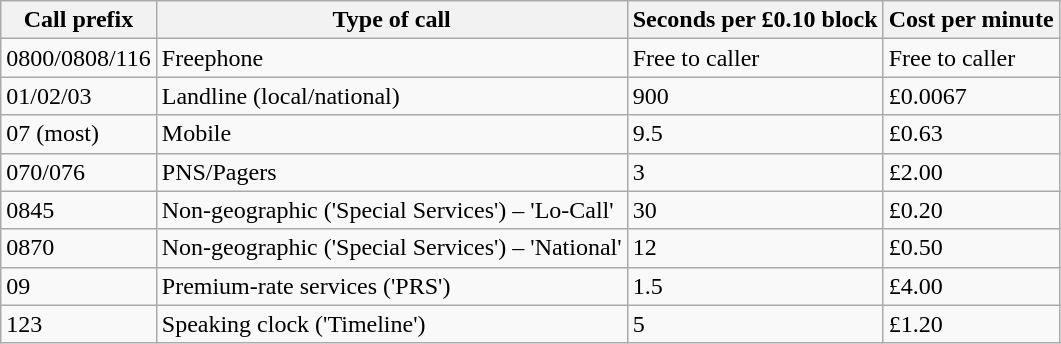<table class="wikitable">
<tr>
<th>Call prefix</th>
<th>Type of call</th>
<th>Seconds per £0.10 block</th>
<th>Cost per minute</th>
</tr>
<tr>
<td>0800/0808/116</td>
<td>Freephone</td>
<td>Free to caller</td>
<td>Free to caller</td>
</tr>
<tr>
<td>01/02/03</td>
<td>Landline (local/national)</td>
<td>900</td>
<td>£0.0067</td>
</tr>
<tr>
<td>07 (most)</td>
<td>Mobile</td>
<td>9.5</td>
<td>£0.63</td>
</tr>
<tr>
<td>070/076</td>
<td>PNS/Pagers</td>
<td>3</td>
<td>£2.00</td>
</tr>
<tr>
<td>0845</td>
<td>Non-geographic ('Special Services') – 'Lo-Call'</td>
<td>30</td>
<td>£0.20</td>
</tr>
<tr>
<td>0870</td>
<td>Non-geographic ('Special Services') – 'National'</td>
<td>12</td>
<td>£0.50</td>
</tr>
<tr>
<td>09</td>
<td>Premium-rate services ('PRS')</td>
<td>1.5</td>
<td>£4.00</td>
</tr>
<tr>
<td>123</td>
<td>Speaking clock ('Timeline')</td>
<td>5</td>
<td>£1.20</td>
</tr>
</table>
